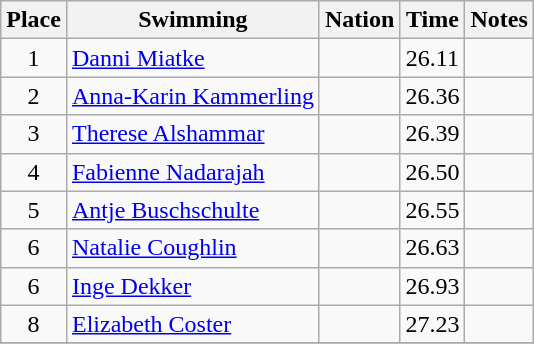<table class="wikitable sortable" style="text-align:center">
<tr>
<th>Place</th>
<th>Swimming</th>
<th>Nation</th>
<th>Time</th>
<th>Notes</th>
</tr>
<tr>
<td>1</td>
<td align=left><a href='#'>Danni Miatke</a></td>
<td align=left></td>
<td>26.11</td>
<td></td>
</tr>
<tr>
<td>2</td>
<td align=left><a href='#'>Anna-Karin Kammerling</a></td>
<td align=left></td>
<td>26.36</td>
<td></td>
</tr>
<tr>
<td>3</td>
<td align=left><a href='#'>Therese Alshammar</a></td>
<td align=left></td>
<td>26.39</td>
<td></td>
</tr>
<tr>
<td>4</td>
<td align=left><a href='#'>Fabienne Nadarajah</a></td>
<td align=left></td>
<td>26.50</td>
<td></td>
</tr>
<tr>
<td>5</td>
<td align=left><a href='#'>Antje Buschschulte</a></td>
<td align=left></td>
<td>26.55</td>
<td></td>
</tr>
<tr>
<td>6</td>
<td align=left><a href='#'>Natalie Coughlin</a></td>
<td align=left></td>
<td>26.63</td>
<td></td>
</tr>
<tr>
<td>6</td>
<td align=left><a href='#'>Inge Dekker</a></td>
<td align=left></td>
<td>26.93</td>
<td></td>
</tr>
<tr>
<td>8</td>
<td align=left><a href='#'>Elizabeth Coster</a></td>
<td align=left></td>
<td>27.23</td>
<td></td>
</tr>
<tr>
</tr>
</table>
